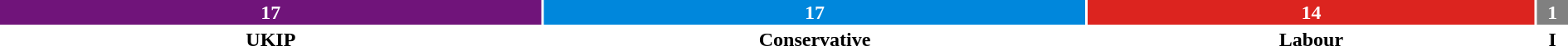<table style="width:100%; text-align:center;">
<tr style="color:white;">
<td style="background:#70147A; width:34.7%;"><strong>17</strong></td>
<td style="background:#0087dc; width:34.7;"><strong>17</strong></td>
<td style="background:#dc241f; width:28.6%;"><strong>14</strong></td>
<td style="background:grey; width:2.0%;"><strong>1</strong></td>
</tr>
<tr>
<td><span><strong>UKIP</strong></span></td>
<td><span><strong>Conservative</strong></span></td>
<td><span><strong>Labour</strong></span></td>
<td><span><strong>I</strong></span></td>
</tr>
</table>
